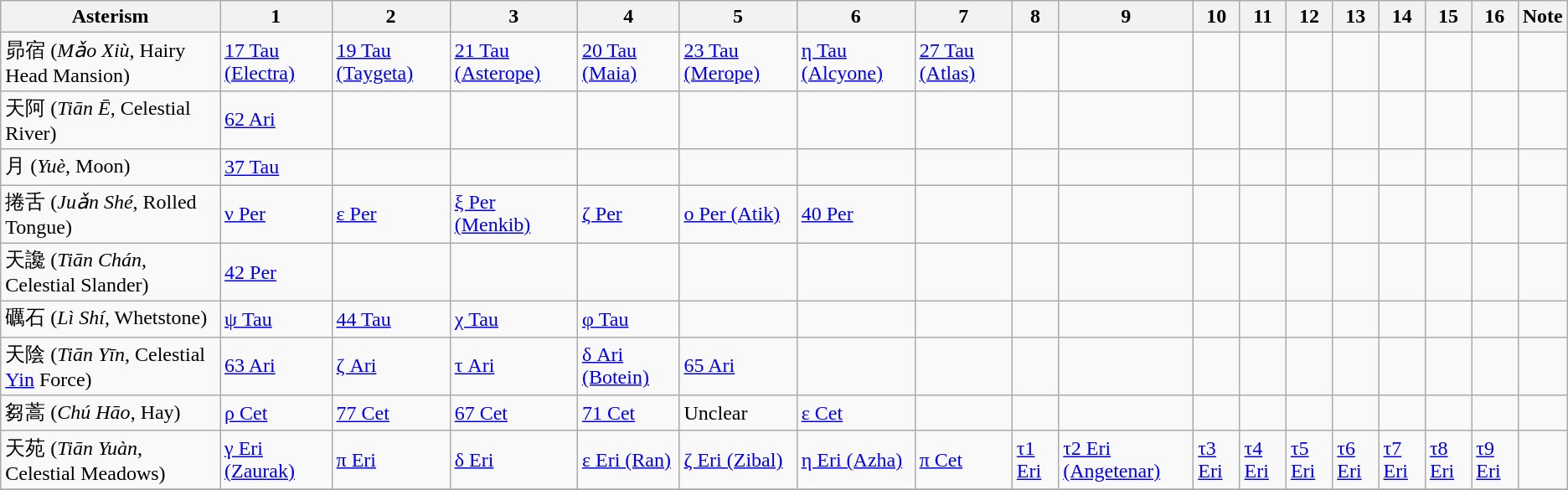<table class = "wikitable">
<tr>
<th>Asterism</th>
<th>1</th>
<th>2</th>
<th>3</th>
<th>4</th>
<th>5</th>
<th>6</th>
<th>7</th>
<th>8</th>
<th>9</th>
<th>10</th>
<th>11</th>
<th>12</th>
<th>13</th>
<th>14</th>
<th>15</th>
<th>16</th>
<th>Note</th>
</tr>
<tr>
<td>昴宿 (<em>Mǎo Xiù</em>, Hairy Head Mansion)</td>
<td><a href='#'>17 Tau (Electra)</a></td>
<td><a href='#'>19 Tau (Taygeta)</a></td>
<td><a href='#'>21 Tau (Asterope)</a></td>
<td><a href='#'>20 Tau (Maia)</a></td>
<td><a href='#'>23 Tau (Merope)</a></td>
<td><a href='#'>η Tau (Alcyone)</a></td>
<td><a href='#'>27 Tau (Atlas)</a></td>
<td></td>
<td></td>
<td></td>
<td></td>
<td></td>
<td></td>
<td></td>
<td></td>
<td></td>
<td></td>
</tr>
<tr>
<td>天阿 (<em>Tiān Ē</em>, Celestial River)</td>
<td><a href='#'>62 Ari</a></td>
<td></td>
<td></td>
<td></td>
<td></td>
<td></td>
<td></td>
<td></td>
<td></td>
<td></td>
<td></td>
<td></td>
<td></td>
<td></td>
<td></td>
<td></td>
<td></td>
</tr>
<tr>
<td>月 (<em>Yuè</em>, Moon)</td>
<td><a href='#'>37 Tau</a></td>
<td></td>
<td></td>
<td></td>
<td></td>
<td></td>
<td></td>
<td></td>
<td></td>
<td></td>
<td></td>
<td></td>
<td></td>
<td></td>
<td></td>
<td></td>
<td></td>
</tr>
<tr>
<td>捲舌 (<em>Juǎn Shé</em>, Rolled Tongue)</td>
<td><a href='#'>ν Per</a></td>
<td><a href='#'>ε Per</a></td>
<td><a href='#'>ξ Per (Menkib)</a></td>
<td><a href='#'>ζ Per</a></td>
<td><a href='#'>ο Per (Atik)</a></td>
<td><a href='#'>40 Per</a></td>
<td></td>
<td></td>
<td></td>
<td></td>
<td></td>
<td></td>
<td></td>
<td></td>
<td></td>
<td></td>
<td></td>
</tr>
<tr>
<td>天讒 (<em>Tiān Chán</em>, Celestial Slander)</td>
<td><a href='#'>42 Per</a></td>
<td></td>
<td></td>
<td></td>
<td></td>
<td></td>
<td></td>
<td></td>
<td></td>
<td></td>
<td></td>
<td></td>
<td></td>
<td></td>
<td></td>
<td></td>
<td></td>
</tr>
<tr>
<td>礪石 (<em>Lì Shí</em>, Whetstone)</td>
<td><a href='#'>ψ Tau</a></td>
<td><a href='#'>44 Tau</a></td>
<td><a href='#'>χ Tau</a></td>
<td><a href='#'>φ Tau</a></td>
<td></td>
<td></td>
<td></td>
<td></td>
<td></td>
<td></td>
<td></td>
<td></td>
<td></td>
<td></td>
<td></td>
<td></td>
<td></td>
</tr>
<tr>
<td>天陰 (<em>Tiān Yīn</em>, Celestial <a href='#'>Yin</a> Force)</td>
<td><a href='#'>63 Ari</a></td>
<td><a href='#'>ζ Ari</a></td>
<td><a href='#'>τ Ari</a></td>
<td><a href='#'>δ Ari (Botein)</a></td>
<td><a href='#'>65 Ari</a></td>
<td></td>
<td></td>
<td></td>
<td></td>
<td></td>
<td></td>
<td></td>
<td></td>
<td></td>
<td></td>
<td></td>
<td></td>
</tr>
<tr>
<td>芻蒿 (<em>Chú Hāo</em>, Hay)</td>
<td><a href='#'>ρ Cet</a></td>
<td><a href='#'>77 Cet</a></td>
<td><a href='#'>67 Cet</a></td>
<td><a href='#'>71 Cet</a></td>
<td>Unclear</td>
<td><a href='#'>ε Cet</a></td>
<td></td>
<td></td>
<td></td>
<td></td>
<td></td>
<td></td>
<td></td>
<td></td>
<td></td>
<td></td>
<td></td>
</tr>
<tr>
<td>天苑 (<em>Tiān Yuàn</em>, Celestial Meadows)</td>
<td><a href='#'>γ Eri (Zaurak)</a></td>
<td><a href='#'>π Eri</a></td>
<td><a href='#'>δ Eri</a></td>
<td><a href='#'>ε Eri (Ran)</a></td>
<td><a href='#'>ζ Eri (Zibal)</a></td>
<td><a href='#'>η Eri (Azha)</a></td>
<td><a href='#'>π Cet</a></td>
<td><a href='#'>τ1 Eri</a></td>
<td><a href='#'>τ2 Eri (Angetenar)</a></td>
<td><a href='#'>τ3 Eri</a></td>
<td><a href='#'>τ4 Eri</a></td>
<td><a href='#'>τ5 Eri</a></td>
<td><a href='#'>τ6 Eri</a></td>
<td><a href='#'>τ7 Eri</a></td>
<td><a href='#'>τ8 Eri</a></td>
<td><a href='#'>τ9 Eri</a></td>
<td></td>
</tr>
<tr>
</tr>
</table>
